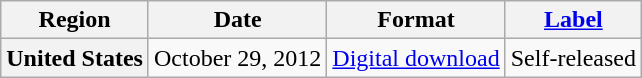<table class="wikitable plainrowheaders">
<tr>
<th scope="col">Region</th>
<th scope="col">Date</th>
<th scope="col">Format</th>
<th scope="col"><a href='#'>Label</a></th>
</tr>
<tr>
<th scope="row">United States</th>
<td>October 29, 2012</td>
<td><a href='#'>Digital download</a></td>
<td>Self-released</td>
</tr>
</table>
